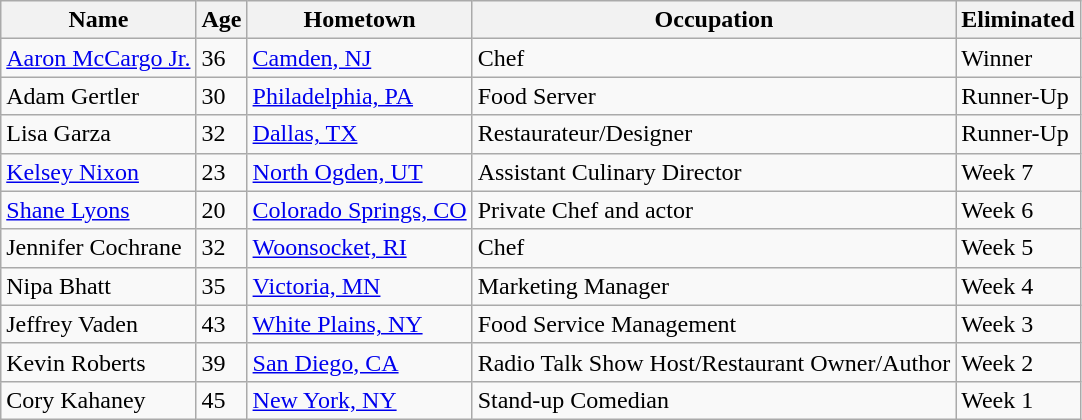<table class="wikitable">
<tr>
<th>Name</th>
<th>Age</th>
<th>Hometown</th>
<th>Occupation</th>
<th>Eliminated</th>
</tr>
<tr>
<td><a href='#'>Aaron McCargo Jr.</a></td>
<td>36</td>
<td><a href='#'>Camden, NJ</a></td>
<td>Chef</td>
<td>Winner</td>
</tr>
<tr>
<td>Adam Gertler</td>
<td>30</td>
<td><a href='#'>Philadelphia, PA</a></td>
<td>Food Server</td>
<td>Runner-Up</td>
</tr>
<tr>
<td>Lisa Garza</td>
<td>32</td>
<td><a href='#'>Dallas, TX</a></td>
<td>Restaurateur/Designer</td>
<td>Runner-Up</td>
</tr>
<tr>
<td><a href='#'>Kelsey Nixon</a></td>
<td>23</td>
<td><a href='#'>North Ogden, UT</a></td>
<td>Assistant Culinary Director</td>
<td>Week 7</td>
</tr>
<tr>
<td><a href='#'>Shane Lyons</a></td>
<td>20</td>
<td><a href='#'>Colorado Springs, CO</a></td>
<td>Private Chef and actor</td>
<td>Week 6</td>
</tr>
<tr>
<td>Jennifer Cochrane</td>
<td>32</td>
<td><a href='#'>Woonsocket, RI</a></td>
<td>Chef</td>
<td>Week 5</td>
</tr>
<tr>
<td>Nipa Bhatt</td>
<td>35</td>
<td><a href='#'>Victoria, MN</a></td>
<td>Marketing Manager</td>
<td>Week 4</td>
</tr>
<tr>
<td>Jeffrey Vaden</td>
<td>43</td>
<td><a href='#'>White Plains, NY</a></td>
<td>Food Service Management</td>
<td>Week 3</td>
</tr>
<tr>
<td>Kevin Roberts</td>
<td>39</td>
<td><a href='#'>San Diego, CA</a></td>
<td>Radio Talk Show Host/Restaurant Owner/Author</td>
<td>Week 2</td>
</tr>
<tr>
<td>Cory Kahaney</td>
<td>45</td>
<td><a href='#'>New York, NY</a></td>
<td>Stand-up Comedian</td>
<td>Week 1</td>
</tr>
</table>
